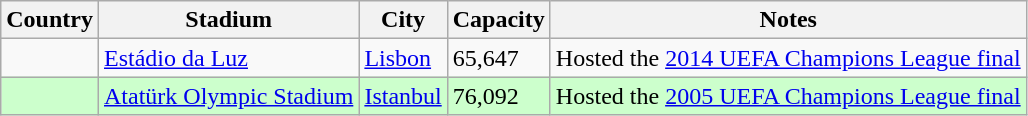<table class="wikitable sortable">
<tr>
<th>Country</th>
<th>Stadium</th>
<th>City</th>
<th>Capacity</th>
<th>Notes</th>
</tr>
<tr>
<td></td>
<td><a href='#'>Estádio da Luz</a></td>
<td><a href='#'>Lisbon</a></td>
<td>65,647</td>
<td>Hosted the <a href='#'>2014 UEFA Champions League final</a></td>
</tr>
<tr bgcolor=#ccffcc>
<td></td>
<td><a href='#'>Atatürk Olympic Stadium</a></td>
<td><a href='#'>Istanbul</a></td>
<td>76,092</td>
<td>Hosted the <a href='#'>2005 UEFA Champions League final</a></td>
</tr>
</table>
